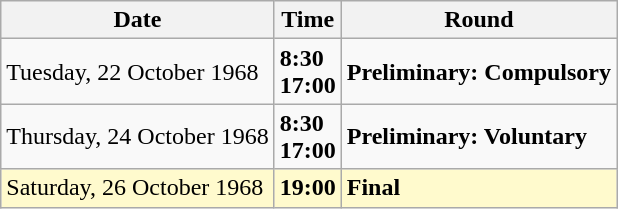<table class="wikitable">
<tr>
<th>Date</th>
<th>Time</th>
<th>Round</th>
</tr>
<tr>
<td>Tuesday, 22 October 1968</td>
<td><strong>8:30</strong><br><strong>17:00</strong></td>
<td><strong>Preliminary: Compulsory</strong></td>
</tr>
<tr>
<td>Thursday, 24 October 1968</td>
<td><strong>8:30</strong><br><strong>17:00</strong></td>
<td><strong>Preliminary: Voluntary</strong></td>
</tr>
<tr style=background:lemonchiffon>
<td>Saturday, 26 October 1968</td>
<td><strong>19:00</strong></td>
<td><strong>Final</strong></td>
</tr>
</table>
